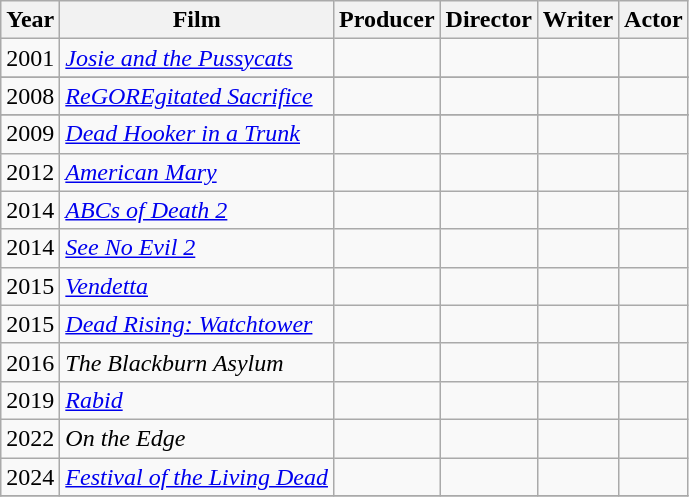<table class="wikitable">
<tr>
<th>Year</th>
<th>Film</th>
<th>Producer</th>
<th>Director</th>
<th>Writer</th>
<th>Actor</th>
</tr>
<tr>
<td>2001</td>
<td><em><a href='#'>Josie and the Pussycats</a></em></td>
<td></td>
<td></td>
<td></td>
<td></td>
</tr>
<tr>
</tr>
<tr>
<td>2008</td>
<td><em><a href='#'>ReGOREgitated Sacrifice</a></em></td>
<td></td>
<td></td>
<td></td>
<td></td>
</tr>
<tr>
</tr>
<tr>
<td>2009</td>
<td><em><a href='#'>Dead Hooker in a Trunk</a></em></td>
<td></td>
<td></td>
<td></td>
<td></td>
</tr>
<tr>
<td>2012</td>
<td><em><a href='#'>American Mary</a></em></td>
<td></td>
<td></td>
<td></td>
<td></td>
</tr>
<tr>
<td>2014</td>
<td><em><a href='#'>ABCs of Death 2</a></em></td>
<td></td>
<td></td>
<td></td>
<td></td>
</tr>
<tr>
<td>2014</td>
<td><em><a href='#'>See No Evil 2</a></em></td>
<td></td>
<td></td>
<td></td>
<td></td>
</tr>
<tr>
<td>2015</td>
<td><em><a href='#'>Vendetta</a></em></td>
<td></td>
<td></td>
<td></td>
<td></td>
</tr>
<tr>
<td>2015</td>
<td><em><a href='#'>Dead Rising: Watchtower</a></em></td>
<td></td>
<td></td>
<td></td>
<td></td>
</tr>
<tr>
<td>2016</td>
<td><em>The Blackburn Asylum</em></td>
<td></td>
<td></td>
<td></td>
<td></td>
</tr>
<tr>
<td>2019</td>
<td><em><a href='#'>Rabid</a></em></td>
<td></td>
<td {{center></td>
<td {{center></td>
<td></td>
</tr>
<tr>
<td>2022</td>
<td><em>On the Edge</em></td>
<td></td>
<td></td>
<td></td>
<td></td>
</tr>
<tr>
<td>2024</td>
<td><em><a href='#'>Festival of the Living Dead</a></em></td>
<td></td>
<td></td>
<td></td>
<td></td>
</tr>
<tr>
</tr>
</table>
